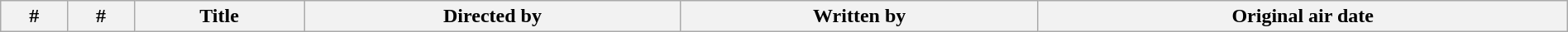<table class="wikitable plainrowheaders" style="width:100%; margin:auto;">
<tr>
<th>#</th>
<th>#</th>
<th>Title</th>
<th>Directed by</th>
<th>Written by</th>
<th>Original air date<br>


















































</th>
</tr>
</table>
